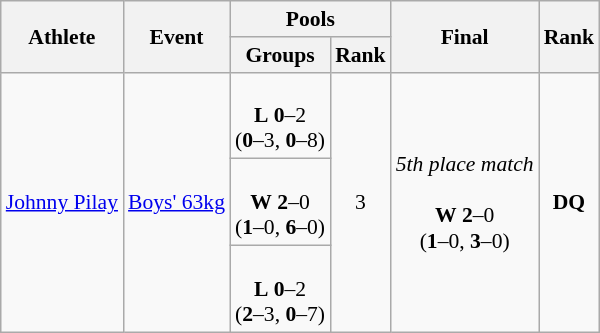<table class="wikitable" style="text-align:left; font-size:90%">
<tr>
<th rowspan="2">Athlete</th>
<th rowspan="2">Event</th>
<th colspan="2">Pools</th>
<th rowspan="2">Final</th>
<th rowspan="2">Rank</th>
</tr>
<tr>
<th>Groups</th>
<th>Rank</th>
</tr>
<tr>
<td rowspan="3"><a href='#'>Johnny Pilay</a></td>
<td rowspan="3"><a href='#'>Boys' 63kg</a></td>
<td align=center><br><strong>L</strong> <strong>0</strong>–2<br>(<strong>0</strong>–3, <strong>0</strong>–8)</td>
<td rowspan="3" align=center>3</td>
<td align=center rowspan=3><em>5th place match</em><br><br><strong>W</strong> <strong>2</strong>–0<br>(<strong>1</strong>–0, <strong>3</strong>–0)</td>
<td rowspan="3" align="center"><strong>DQ</strong></td>
</tr>
<tr>
<td align=center><br><strong>W</strong> <strong>2</strong>–0<br>(<strong>1</strong>–0, <strong>6</strong>–0)</td>
</tr>
<tr>
<td align=center><br><strong>L</strong> <strong>0</strong>–2<br>(<strong>2</strong>–3, <strong>0</strong>–7)</td>
</tr>
</table>
